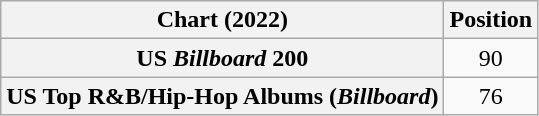<table class="wikitable sortable plainrowheaders" style="text-align:center">
<tr>
<th scope="col">Chart (2022)</th>
<th scope="col">Position</th>
</tr>
<tr>
<th scope="row">US <em>Billboard</em> 200</th>
<td>90</td>
</tr>
<tr>
<th scope="row">US Top R&B/Hip-Hop Albums (<em>Billboard</em>)</th>
<td>76</td>
</tr>
</table>
